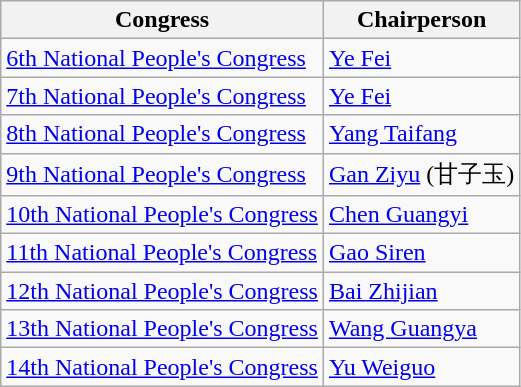<table class="wikitable">
<tr>
<th>Congress</th>
<th>Chairperson</th>
</tr>
<tr>
<td><a href='#'>6th National People's Congress</a></td>
<td><a href='#'>Ye Fei</a></td>
</tr>
<tr>
<td><a href='#'>7th National People's Congress</a></td>
<td><a href='#'>Ye Fei</a></td>
</tr>
<tr>
<td><a href='#'>8th National People's Congress</a></td>
<td><a href='#'>Yang Taifang</a></td>
</tr>
<tr>
<td><a href='#'>9th National People's Congress</a></td>
<td><a href='#'>Gan Ziyu</a> (甘子玉)</td>
</tr>
<tr>
<td><a href='#'>10th National People's Congress</a></td>
<td><a href='#'>Chen Guangyi</a></td>
</tr>
<tr>
<td><a href='#'>11th National People's Congress</a></td>
<td><a href='#'>Gao Siren</a></td>
</tr>
<tr>
<td><a href='#'>12th National People's Congress</a></td>
<td><a href='#'>Bai Zhijian</a></td>
</tr>
<tr>
<td><a href='#'>13th National People's Congress</a></td>
<td><a href='#'>Wang Guangya</a></td>
</tr>
<tr>
<td><a href='#'>14th National People's Congress</a></td>
<td><a href='#'>Yu Weiguo</a></td>
</tr>
</table>
